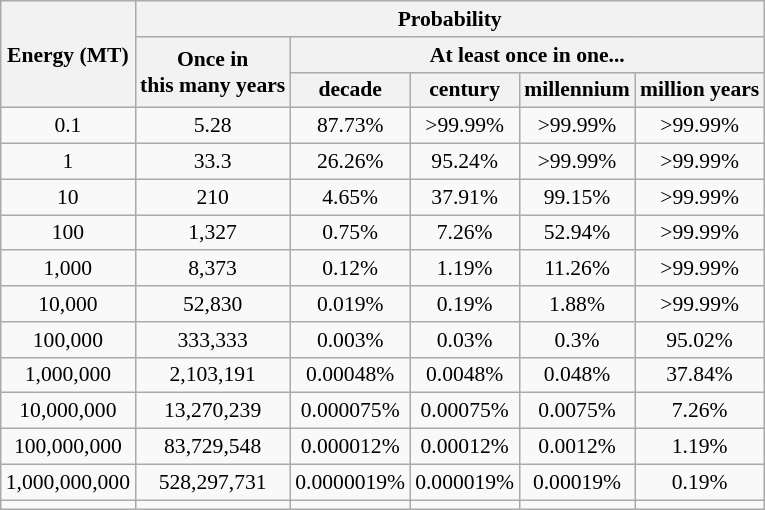<table class="wikitable" style="text-align:center; font-size: 0.9em;">
<tr>
<th rowspan="3">Energy (MT)</th>
<th colspan="5">Probability</th>
</tr>
<tr>
<th rowspan="2">Once in<br>this many years</th>
<th colspan="4">At least once in one...</th>
</tr>
<tr>
<th>decade</th>
<th>century</th>
<th>millennium</th>
<th>million years</th>
</tr>
<tr>
<td>0.1</td>
<td>5.28</td>
<td>87.73%</td>
<td>>99.99%</td>
<td>>99.99%</td>
<td>>99.99%</td>
</tr>
<tr>
<td>1</td>
<td>33.3</td>
<td>26.26%</td>
<td>95.24%</td>
<td>>99.99%</td>
<td>>99.99%</td>
</tr>
<tr>
<td>10</td>
<td>210</td>
<td>4.65%</td>
<td>37.91%</td>
<td>99.15%</td>
<td>>99.99%</td>
</tr>
<tr>
<td>100</td>
<td>1,327</td>
<td>0.75%</td>
<td>7.26%</td>
<td>52.94%</td>
<td>>99.99%</td>
</tr>
<tr>
<td>1,000</td>
<td>8,373</td>
<td>0.12%</td>
<td>1.19%</td>
<td>11.26%</td>
<td>>99.99%</td>
</tr>
<tr>
<td>10,000</td>
<td>52,830</td>
<td>0.019%</td>
<td>0.19%</td>
<td>1.88%</td>
<td>>99.99%</td>
</tr>
<tr>
<td>100,000</td>
<td>333,333</td>
<td>0.003%</td>
<td>0.03%</td>
<td>0.3%</td>
<td>95.02%</td>
</tr>
<tr>
<td>1,000,000</td>
<td>2,103,191</td>
<td>0.00048%</td>
<td>0.0048%</td>
<td>0.048%</td>
<td>37.84%</td>
</tr>
<tr>
<td>10,000,000</td>
<td>13,270,239</td>
<td>0.000075%</td>
<td>0.00075%</td>
<td>0.0075%</td>
<td>7.26%</td>
</tr>
<tr>
<td>100,000,000</td>
<td>83,729,548</td>
<td>0.000012%</td>
<td>0.00012%</td>
<td>0.0012%</td>
<td>1.19%</td>
</tr>
<tr>
<td>1,000,000,000</td>
<td>528,297,731</td>
<td>0.0000019%</td>
<td>0.000019%</td>
<td>0.00019%</td>
<td>0.19%</td>
</tr>
<tr>
<td></td>
<td></td>
<td></td>
<td></td>
<td></td>
<td></td>
</tr>
</table>
